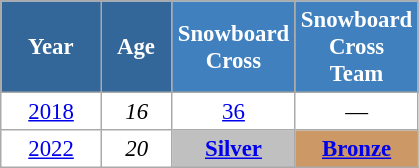<table class="wikitable" style="font-size:95%; text-align:center; border:grey solid 1px; border-collapse:collapse; background:#ffffff;">
<tr>
<th style="background-color:#369; color:white; width:60px;"> Year </th>
<th style="background-color:#369; color:white; width:40px;"> Age </th>
<th style="background-color:#4180be; color:white; width:75px;">Snowboard Cross</th>
<th style="background-color:#4180be; color:white; width:75px;">Snowboard Cross Team</th>
</tr>
<tr>
<td><a href='#'>2018</a></td>
<td><em>16</em></td>
<td><a href='#'>36</a></td>
<td>—</td>
</tr>
<tr>
<td><a href='#'>2022</a></td>
<td><em>20</em></td>
<td style="background:silver;"><a href='#'><strong>Silver</strong></a></td>
<td style="background:#c96;"><a href='#'><strong>Bronze</strong></a></td>
</tr>
</table>
